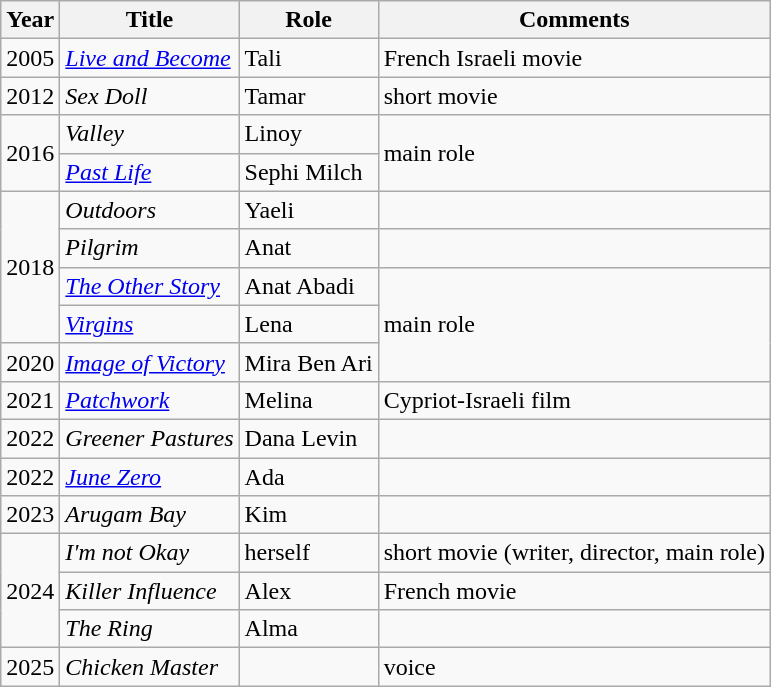<table class="wikitable">
<tr>
<th>Year</th>
<th>Title</th>
<th>Role</th>
<th>Comments</th>
</tr>
<tr>
<td>2005</td>
<td><em><a href='#'>Live and Become</a></em></td>
<td>Tali</td>
<td>French Israeli movie</td>
</tr>
<tr>
<td>2012</td>
<td><em>Sex Doll</em></td>
<td>Tamar</td>
<td>short movie</td>
</tr>
<tr>
<td rowspan="2">2016</td>
<td><em>Valley</em></td>
<td>Linoy</td>
<td rowspan="2">main role</td>
</tr>
<tr>
<td><em><a href='#'>Past Life</a></em></td>
<td>Sephi Milch</td>
</tr>
<tr>
<td rowspan="4">2018</td>
<td><em>Outdoors</em></td>
<td>Yaeli</td>
<td></td>
</tr>
<tr>
<td><em>Pilgrim</em></td>
<td>Anat</td>
<td></td>
</tr>
<tr>
<td><em><a href='#'>The Other Story</a></em></td>
<td>Anat Abadi</td>
<td rowspan="3">main role</td>
</tr>
<tr>
<td><a href='#'><em>Virgins</em></a></td>
<td>Lena</td>
</tr>
<tr>
<td>2020</td>
<td><em><a href='#'>Image of Victory</a></em></td>
<td>Mira Ben Ari</td>
</tr>
<tr>
<td>2021</td>
<td><em><a href='#'>Patchwork</a></em></td>
<td>Melina</td>
<td>Cypriot-Israeli film</td>
</tr>
<tr>
<td>2022</td>
<td><em>Greener Pastures</em></td>
<td>Dana Levin</td>
<td></td>
</tr>
<tr>
<td>2022</td>
<td><em><a href='#'>June Zero</a></em></td>
<td>Ada</td>
<td></td>
</tr>
<tr>
<td>2023</td>
<td><em>Arugam Bay</em></td>
<td>Kim</td>
<td></td>
</tr>
<tr>
<td rowspan="3">2024</td>
<td><em>I'm not Okay</em></td>
<td>herself</td>
<td>short movie (writer, director, main role)</td>
</tr>
<tr>
<td><em>Killer Influence</em></td>
<td>Alex</td>
<td>French movie</td>
</tr>
<tr>
<td><em>The Ring</em></td>
<td>Alma</td>
<td></td>
</tr>
<tr>
<td>2025</td>
<td><em>Chicken Master</em></td>
<td></td>
<td>voice</td>
</tr>
</table>
